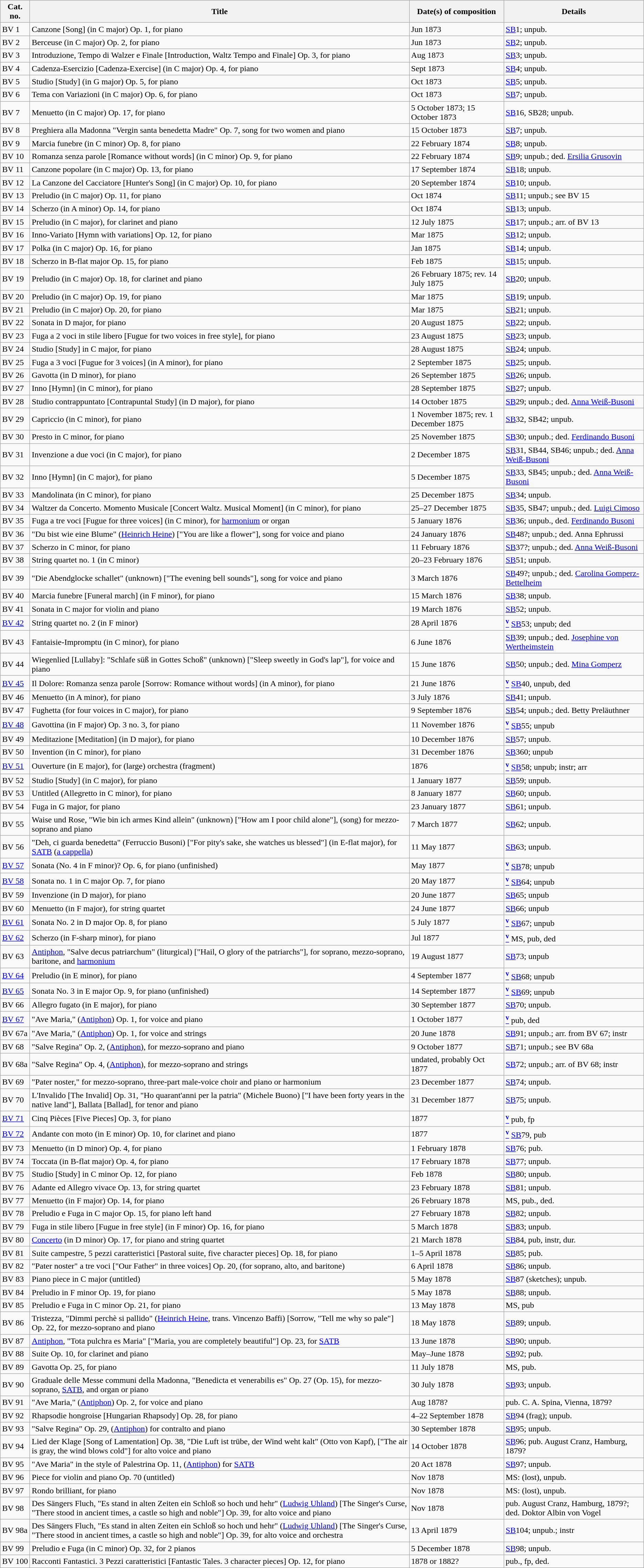<table class="wikitable">
<tr>
<th width="50">Cat. no.</th>
<th>Title</th>
<th>Date(s) of composition</th>
<th>Details</th>
</tr>
<tr>
<td>BV 1</td>
<td>Canzone [Song] (in C major) Op. 1, for piano</td>
<td>Jun 1873</td>
<td><a href='#'>SB</a>1; unpub.</td>
</tr>
<tr>
<td>BV 2</td>
<td>Berceuse (in C major) Op. 2, for piano</td>
<td>Jun 1873</td>
<td><a href='#'>SB</a>2; unpub.</td>
</tr>
<tr>
<td>BV 3</td>
<td>Introduzione, Tempo di Walzer e Finale [Introduction, Waltz Tempo and Finale] Op. 3, for piano</td>
<td>Aug 1873</td>
<td><a href='#'>SB</a>3; unpub.</td>
</tr>
<tr>
<td>BV 4</td>
<td>Cadenza-Esercizio [Cadenza-Exercise] (in C major) Op. 4, for piano</td>
<td>Sept 1873</td>
<td><a href='#'>SB</a>4; unpub.</td>
</tr>
<tr>
<td>BV 5</td>
<td>Studio [Study] (in G major) Op. 5, for piano</td>
<td>Oct 1873</td>
<td><a href='#'>SB</a>5; unpub.</td>
</tr>
<tr>
<td>BV 6</td>
<td>Tema con Variazioni (in C major) Op. 6, for piano</td>
<td>Oct 1873</td>
<td><a href='#'>SB</a>7; unpub.</td>
</tr>
<tr>
<td>BV 7</td>
<td>Menuetto (in C major) Op. 17, for piano</td>
<td>5 October 1873; 15 October 1873</td>
<td><a href='#'>SB</a>16, SB28; unpub.</td>
</tr>
<tr>
<td>BV 8</td>
<td>Preghiera alla Madonna "Vergin santa benedetta Madre" Op. 7, song for two women and piano</td>
<td>15 October 1873</td>
<td><a href='#'>SB</a>7; unpub.</td>
</tr>
<tr>
<td>BV 9</td>
<td>Marcia funebre (in C minor) Op. 8, for piano</td>
<td>22 February 1874</td>
<td><a href='#'>SB</a>8; unpub.</td>
</tr>
<tr>
<td>BV 10</td>
<td>Romanza senza parole [Romance without words] (in C minor) Op. 9, for piano</td>
<td>22 February 1874</td>
<td><a href='#'>SB</a>9; unpub.; ded. <a href='#'>Ersilia Grusovin</a></td>
</tr>
<tr>
<td>BV 11</td>
<td>Canzone popolare (in C major) Op. 13, for piano</td>
<td>17 September 1874</td>
<td><a href='#'>SB</a>18; unpub.</td>
</tr>
<tr>
<td>BV 12</td>
<td>La Canzone del Cacciatore [Hunter's Song] (in C major) Op. 10, for piano</td>
<td>20 September 1874</td>
<td><a href='#'>SB</a>10; unpub.</td>
</tr>
<tr>
<td>BV 13</td>
<td>Preludio (in C major) Op. 11, for piano</td>
<td>Oct 1874</td>
<td><a href='#'>SB</a>11; unpub.; see BV 15</td>
</tr>
<tr>
<td>BV 14</td>
<td>Scherzo (in A minor) Op. 14, for piano</td>
<td>Oct 1874</td>
<td><a href='#'>SB</a>13; unpub.</td>
</tr>
<tr>
<td>BV 15</td>
<td>Preludio (in C major), for clarinet and piano</td>
<td>12 July 1875</td>
<td><a href='#'>SB</a>17; unpub.; arr. of BV 13</td>
</tr>
<tr>
<td>BV 16</td>
<td>Inno-Variato [Hymn with variations] Op. 12, for piano</td>
<td>Mar 1875</td>
<td><a href='#'>SB</a>12; unpub.</td>
</tr>
<tr>
<td>BV 17</td>
<td>Polka (in C major) Op. 16, for piano</td>
<td>Jan 1875</td>
<td><a href='#'>SB</a>14; unpub.</td>
</tr>
<tr>
<td>BV 18</td>
<td>Scherzo in B-flat major Op. 15, for piano</td>
<td>Feb 1875</td>
<td><a href='#'>SB</a>15; unpub.</td>
</tr>
<tr>
<td>BV 19</td>
<td>Preludio (in C major) Op. 18, for clarinet and piano</td>
<td>26 February 1875; rev. 14 July 1875</td>
<td><a href='#'>SB</a>20; unpub.</td>
</tr>
<tr>
<td>BV 20</td>
<td>Preludio (in C major) Op. 19, for piano</td>
<td>Mar 1875</td>
<td><a href='#'>SB</a>19; unpub.</td>
</tr>
<tr>
<td>BV 21</td>
<td>Preludio (in C major) Op. 20, for piano</td>
<td>Mar 1875</td>
<td><a href='#'>SB</a>21; unpub.</td>
</tr>
<tr>
<td>BV 22</td>
<td>Sonata in D major, for piano</td>
<td>20 August 1875</td>
<td><a href='#'>SB</a>22; unpub.</td>
</tr>
<tr>
<td>BV 23</td>
<td>Fuga a 2 voci in stile libero [Fugue for two voices in free style], for piano</td>
<td>23 August 1875</td>
<td><a href='#'>SB</a>23; unpub.</td>
</tr>
<tr>
<td>BV 24</td>
<td>Studio [Study] in C major, for piano</td>
<td>28 August 1875</td>
<td><a href='#'>SB</a>24; unpub.</td>
</tr>
<tr>
<td>BV 25</td>
<td>Fuga a 3 voci [Fugue for 3 voices] (in A minor), for piano</td>
<td>2 September 1875</td>
<td><a href='#'>SB</a>25; unpub.</td>
</tr>
<tr>
<td>BV 26</td>
<td>Gavotta (in D minor), for piano</td>
<td>26 September 1875</td>
<td><a href='#'>SB</a>26; unpub.</td>
</tr>
<tr>
<td>BV 27</td>
<td>Inno [Hymn] (in C minor), for piano</td>
<td>28 September 1875</td>
<td><a href='#'>SB</a>27; unpub.</td>
</tr>
<tr>
<td>BV 28</td>
<td>Studio contrappuntato [Contrapuntal Study] (in D major), for piano</td>
<td>14 October 1875</td>
<td><a href='#'>SB</a>29; unpub.; ded. <a href='#'>Anna Weiß-Busoni</a></td>
</tr>
<tr>
<td>BV 29</td>
<td>Capriccio (in C minor), for piano</td>
<td>1 November 1875; rev. 1 December 1875</td>
<td><a href='#'>SB</a>32, SB42; unpub.</td>
</tr>
<tr>
<td>BV 30</td>
<td>Presto in C minor, for piano</td>
<td>25 November 1875</td>
<td><a href='#'>SB</a>30; unpub.; ded. <a href='#'>Ferdinando Busoni</a></td>
</tr>
<tr>
<td>BV 31</td>
<td>Invenzione a due voci (in C major), for piano</td>
<td>2 December 1875</td>
<td><a href='#'>SB</a>31, SB44, SB46; unpub.; ded. <a href='#'>Anna Weiß-Busoni</a></td>
</tr>
<tr>
<td>BV 32</td>
<td>Inno [Hymn] (in C major), for piano</td>
<td>5 December 1875</td>
<td><a href='#'>SB</a>33, SB45; unpub.; ded. <a href='#'>Anna Weiß-Busoni</a></td>
</tr>
<tr>
<td>BV 33</td>
<td>Mandolinata (in C minor), for piano</td>
<td>25 December 1875</td>
<td><a href='#'>SB</a>34; unpub.</td>
</tr>
<tr>
<td>BV 34</td>
<td>Waltzer da Concerto. Momento Musicale [Concert Waltz. Musical Moment] (in C minor), for piano</td>
<td>25–27 December 1875</td>
<td><a href='#'>SB</a>35, SB47; unpub.; ded. <a href='#'>Luigi Cimoso</a></td>
</tr>
<tr>
<td>BV 35</td>
<td>Fuga a tre voci [Fugue for three voices] (in C minor), for <a href='#'>harmonium</a> or organ</td>
<td>5 January 1876</td>
<td><a href='#'>SB</a>36; unpub., ded. <a href='#'>Ferdinando Busoni</a></td>
</tr>
<tr>
<td>BV 36</td>
<td>"Du bist wie eine Blume" (<a href='#'>Heinrich Heine</a>) ["You are like a flower"], song for voice and piano</td>
<td>24 January 1876</td>
<td><a href='#'>SB</a>48?; unpub.; ded. Anna Ephrussi</td>
</tr>
<tr>
<td>BV 37</td>
<td>Scherzo in C minor, for piano</td>
<td>11 February 1876</td>
<td><a href='#'>SB</a>37?; unpub.; ded. <a href='#'>Anna Weiß-Busoni</a></td>
</tr>
<tr>
<td>BV 38</td>
<td>String quartet no. 1 (in C minor)</td>
<td>20–23 February 1876</td>
<td><a href='#'>SB</a>51; unpub.</td>
</tr>
<tr>
<td>BV 39</td>
<td>"Die Abendglocke schallet" (unknown) ["The evening bell sounds"], song for voice and piano</td>
<td>3 March 1876</td>
<td><a href='#'>SB</a>49?; unpub.; ded. <a href='#'>Carolina Gomperz-Bettelheim</a></td>
</tr>
<tr>
<td>BV 40</td>
<td>Marcia funebre [Funeral march] (in F minor), for piano</td>
<td>15 March 1876</td>
<td><a href='#'>SB</a>38; unpub.</td>
</tr>
<tr>
<td>BV 41</td>
<td>Sonata in C major for violin and piano</td>
<td>19 March 1876</td>
<td><a href='#'>SB</a>52; unpub.</td>
</tr>
<tr>
<td><a href='#'>BV 42</a></td>
<td>String quartet no. 2 (in F minor)</td>
<td>28 April 1876</td>
<td><strong><a href='#'><sup>v</sup></a></strong> <a href='#'>SB</a>53; unpub; ded</td>
</tr>
<tr>
<td>BV 43</td>
<td>Fantaisie-Impromptu (in C minor), for piano</td>
<td>6 June 1876</td>
<td><a href='#'>SB</a>39; unpub.; ded. <a href='#'>Josephine von Wertheimstein</a></td>
</tr>
<tr>
<td>BV 44</td>
<td>Wiegenlied [Lullaby]: "Schlafe süß in Gottes Schoß" (unknown) ["Sleep sweetly in God's lap"], for voice and piano</td>
<td>15 June 1876</td>
<td><a href='#'>SB</a>50; unpub.; ded. <a href='#'>Mina Gomperz</a></td>
</tr>
<tr>
<td><a href='#'>BV 45</a></td>
<td>Il Dolore: Romanza senza parole [Sorrow: Romance without words] (in A minor), for piano</td>
<td>21 June 1876</td>
<td><strong><a href='#'><sup>v</sup></a></strong> <a href='#'>SB</a>40, unpub, ded</td>
</tr>
<tr>
<td>BV 46</td>
<td>Menuetto (in A minor), for piano</td>
<td>3 July 1876</td>
<td><a href='#'>SB</a>41; unpub.</td>
</tr>
<tr>
<td>BV 47</td>
<td>Fughetta (for four voices in C major), for piano</td>
<td>9 September 1876</td>
<td><a href='#'>SB</a>54; unpub.; ded. Betty Preläuthner</td>
</tr>
<tr>
<td><a href='#'>BV 48</a></td>
<td>Gavottina (in F major) Op. 3 no. 3, for piano</td>
<td>11 November 1876</td>
<td><strong><a href='#'><sup>v</sup></a></strong> <a href='#'>SB</a>55; unpub</td>
</tr>
<tr>
<td>BV 49</td>
<td>Meditazione [Meditation] (in D major), for piano</td>
<td>10 December 1876</td>
<td><a href='#'>SB</a>57; unpub.</td>
</tr>
<tr>
<td>BV 50</td>
<td>Invention (in C minor), for piano</td>
<td>31 December 1876</td>
<td><a href='#'>SB</a>360; unpub</td>
</tr>
<tr>
<td><a href='#'>BV 51</a></td>
<td>Ouverture (in E major), for (large) orchestra (fragment)</td>
<td>1876</td>
<td><strong><a href='#'><sup>v</sup></a></strong> <a href='#'>SB</a>58; unpub; instr; arr</td>
</tr>
<tr>
<td>BV 52</td>
<td>Studio [Study] (in C major), for piano</td>
<td>1 January 1877</td>
<td><a href='#'>SB</a>59; unpub.</td>
</tr>
<tr>
<td>BV 53</td>
<td>Untitled (Allegretto in C minor), for piano</td>
<td>8 January 1877</td>
<td><a href='#'>SB</a>60; unpub.</td>
</tr>
<tr>
<td>BV 54</td>
<td>Fuga in G major, for piano</td>
<td>23 January 1877</td>
<td><a href='#'>SB</a>61; unpub.</td>
</tr>
<tr>
<td>BV 55</td>
<td>Waise und Rose, "Wie bin ich armes Kind allein" (unknown) ["How am I poor child alone"], (song) for mezzo-soprano and piano</td>
<td>7 March 1877</td>
<td><a href='#'>SB</a>62; unpub.</td>
</tr>
<tr>
<td>BV 56</td>
<td>"Deh, ci guarda benedetta" (Ferruccio Busoni) ["For pity's sake, she watches us blessed"] (in E-flat major), for <a href='#'>SATB</a> (<a href='#'>a cappella</a>)</td>
<td>11 May 1877</td>
<td><a href='#'>SB</a>63; unpub.</td>
</tr>
<tr>
<td><a href='#'>BV 57</a></td>
<td>Sonata (No. 4 in F minor)? Op. 6, for piano (unfinished)</td>
<td>May 1877</td>
<td><strong><a href='#'><sup>v</sup></a></strong> <a href='#'>SB</a>78; unpub</td>
</tr>
<tr>
<td><a href='#'>BV 58</a></td>
<td>Sonata no. 1 in C major Op. 7, for piano</td>
<td>20 May 1877</td>
<td><strong><a href='#'><sup>v</sup></a></strong> <a href='#'>SB</a>64; unpub</td>
</tr>
<tr>
<td>BV 59</td>
<td>Invenzione (in D major), for piano</td>
<td>20 June 1877</td>
<td><a href='#'>SB</a>65; unpub</td>
</tr>
<tr>
<td>BV 60</td>
<td>Menuetto (in F major), for string quartet</td>
<td>24 June 1877</td>
<td><a href='#'>SB</a>66; unpub</td>
</tr>
<tr>
<td><a href='#'>BV 61</a></td>
<td>Sonata No. 2 in D major Op. 8, for piano</td>
<td>5 July 1877</td>
<td><strong><a href='#'><sup>v</sup></a></strong> <a href='#'>SB</a>67; unpub</td>
</tr>
<tr>
<td><a href='#'>BV 62</a></td>
<td>Scherzo (in F-sharp minor), for piano</td>
<td>Jul 1877</td>
<td><strong><a href='#'><sup>v</sup></a></strong> MS, pub, ded</td>
</tr>
<tr>
<td>BV 63</td>
<td><a href='#'>Antiphon</a>, "Salve decus patriarchum" (liturgical) ["Hail, O glory of the patriarchs"], for soprano, mezzo-soprano, baritone, and <a href='#'>harmonium</a></td>
<td>19 August 1877</td>
<td><a href='#'>SB</a>73; unpub</td>
</tr>
<tr>
<td><a href='#'>BV 64</a></td>
<td>Preludio (in E minor), for piano</td>
<td>4 September 1877</td>
<td><strong><a href='#'><sup>v</sup></a></strong> <a href='#'>SB</a>68; unpub</td>
</tr>
<tr>
<td><a href='#'>BV 65</a></td>
<td>Sonata No. 3 in E major Op. 9, for piano (unfinished)</td>
<td>14 September 1877</td>
<td><strong><a href='#'><sup>v</sup></a></strong> <a href='#'>SB</a>69; unpub</td>
</tr>
<tr>
<td>BV 66</td>
<td>Allegro fugato (in E major), for piano</td>
<td>30 September 1877</td>
<td><a href='#'>SB</a>70; unpub.</td>
</tr>
<tr>
<td><a href='#'>BV 67</a></td>
<td>"Ave Maria," (<a href='#'>Antiphon</a>) Op. 1, for voice and piano</td>
<td>1 October 1877</td>
<td><strong><a href='#'><sup>v</sup></a></strong> pub, ded</td>
</tr>
<tr>
<td>BV 67a</td>
<td>"Ave Maria," (<a href='#'>Antiphon</a>) Op. 1, for voice and strings</td>
<td>20 June 1878</td>
<td><a href='#'>SB</a>91; unpub.; arr. from BV 67; instr</td>
</tr>
<tr>
<td>BV 68</td>
<td>"Salve Regina" Op. 2, (<a href='#'>Antiphon</a>), for mezzo-soprano and piano</td>
<td>9 October 1877</td>
<td><a href='#'>SB</a>71; unpub.; see BV 68a</td>
</tr>
<tr>
<td>BV 68a</td>
<td>"Salve Regina" Op. 4, (<a href='#'>Antiphon</a>), for mezzo-soprano and strings</td>
<td>undated, probably Oct 1877</td>
<td><a href='#'>SB</a>72; unpub.; arr. of BV 68; instr</td>
</tr>
<tr>
<td>BV 69</td>
<td>"Pater noster," for mezzo-soprano, three-part male-voice choir and piano or harmonium</td>
<td>23 December 1877</td>
<td><a href='#'>SB</a>74; unpub.</td>
</tr>
<tr>
<td>BV 70</td>
<td>L'Invalido [The Invalid] Op. 31, "Ho quarant'anni per la patria" (Michele Buono) ["I have been forty years in the native land"], Ballata [Ballad], for tenor and piano</td>
<td>31 December 1877</td>
<td><a href='#'>SB</a>75; unpub.</td>
</tr>
<tr>
<td><a href='#'>BV 71</a></td>
<td>Cinq Pièces [Five Pieces] Op. 3, for piano</td>
<td>1877</td>
<td><strong><a href='#'><sup>v</sup></a></strong> pub, fp</td>
</tr>
<tr>
<td><a href='#'>BV 72</a></td>
<td>Andante con moto (in E minor) Op. 10, for clarinet and piano</td>
<td>1877</td>
<td><strong><a href='#'><sup>v</sup></a></strong> <a href='#'>SB</a>79, pub</td>
</tr>
<tr>
<td>BV 73</td>
<td>Menuetto (in D minor) Op. 4, for piano</td>
<td>1 February 1878</td>
<td><a href='#'>SB</a>76; pub.</td>
</tr>
<tr>
<td>BV 74</td>
<td>Toccata (in B-flat major) Op. 4, for piano</td>
<td>17 February 1878</td>
<td><a href='#'>SB</a>77; unpub.</td>
</tr>
<tr>
<td>BV 75</td>
<td>Studio [Study] in C minor Op. 12, for piano</td>
<td>Feb 1878</td>
<td><a href='#'>SB</a>80; unpub.</td>
</tr>
<tr>
<td>BV 76</td>
<td>Adante ed Allegro vivace Op. 13, for string quartet</td>
<td>23 February 1878</td>
<td><a href='#'>SB</a>81; unpub.</td>
</tr>
<tr>
<td>BV 77</td>
<td>Menuetto (in F major) Op. 14, for piano</td>
<td>26 February 1878</td>
<td>MS, pub., ded.</td>
</tr>
<tr>
<td>BV 78</td>
<td>Preludio e Fuga in C major Op. 15, for piano left hand</td>
<td>27 February 1878</td>
<td><a href='#'>SB</a>82; unpub.</td>
</tr>
<tr>
<td>BV 79</td>
<td>Fuga in stile libero [Fugue in free style] (in F minor) Op. 16, for piano</td>
<td>5 March 1878</td>
<td><a href='#'>SB</a>83; unpub.</td>
</tr>
<tr>
<td>BV 80</td>
<td><a href='#'>Concerto</a> (in D minor) Op. 17, for piano and string quartet</td>
<td>21 March 1878</td>
<td><a href='#'>SB</a>84, pub, instr, dur.</td>
</tr>
<tr>
<td>BV 81</td>
<td>Suite campestre, 5 pezzi caratteristici [Pastoral suite, five character pieces] Op. 18, for piano</td>
<td>1–5 April 1878</td>
<td><a href='#'>SB</a>85; pub.</td>
</tr>
<tr>
<td>BV 82</td>
<td>"Pater noster" a tre voci ["Our Father" in three voices] Op. 20, (for soprano, alto, and baritone)</td>
<td>6 April 1878</td>
<td><a href='#'>SB</a>86; unpub.</td>
</tr>
<tr>
<td>BV 83</td>
<td>Piano piece in C major (untitled)</td>
<td>5 May 1878</td>
<td><a href='#'>SB</a>87 (sketches); unpub.</td>
</tr>
<tr>
<td>BV 84</td>
<td>Preludio in F minor Op. 19, for piano</td>
<td>5 May 1878</td>
<td><a href='#'>SB</a>88; unpub.</td>
</tr>
<tr>
<td>BV 85</td>
<td>Preludio e Fuga in C minor Op. 21, for piano</td>
<td>13 May 1878</td>
<td>MS, pub</td>
</tr>
<tr>
<td>BV 86</td>
<td>Tristezza, "Dimmi perchè si pallido" (<a href='#'>Heinrich Heine</a>, trans. Vincenzo Baffi) [Sorrow, "Tell me why so pale"] Op. 22, for mezzo-soprano and piano</td>
<td>18 May 1878</td>
<td><a href='#'>SB</a>89; unpub.</td>
</tr>
<tr>
<td>BV 87</td>
<td><a href='#'>Antiphon</a>, "Tota pulchra es Maria" ["Maria, you are completely beautiful"] Op. 23, for <a href='#'>SATB</a></td>
<td>13 June 1878</td>
<td><a href='#'>SB</a>90; unpub.</td>
</tr>
<tr>
<td>BV 88</td>
<td>Suite Op. 10, for clarinet and piano</td>
<td>May–June 1878</td>
<td><a href='#'>SB</a>92; pub.</td>
</tr>
<tr>
<td>BV 89</td>
<td>Gavotta Op. 25, for piano</td>
<td>11 July 1878</td>
<td>MS, pub.</td>
</tr>
<tr>
<td>BV 90</td>
<td>Graduale delle Messe communi della Madonna, "Benedicta et venerabilis es" Op. 27 (Op. 15), for mezzo-soprano, <a href='#'>SATB</a>, and organ or piano</td>
<td>30 July 1878</td>
<td><a href='#'>SB</a>93; unpub.</td>
</tr>
<tr>
<td>BV 91</td>
<td>"Ave Maria," (<a href='#'>Antiphon</a>) Op. 2, for voice and piano</td>
<td>Aug 1878?</td>
<td>pub. C. A. Spina, Vienna, 1879?</td>
</tr>
<tr>
<td>BV 92</td>
<td>Rhapsodie hongroise [Hungarian Rhapsody] Op. 28, for piano</td>
<td>4–22 September 1878</td>
<td><a href='#'>SB</a>94 (frag); unpub.</td>
</tr>
<tr>
<td>BV 93</td>
<td>"Salve Regina" Op. 29, (<a href='#'>Antiphon</a>) for contralto and piano</td>
<td>30 September 1878</td>
<td><a href='#'>SB</a>95; unpub.</td>
</tr>
<tr>
<td>BV 94</td>
<td>Lied der Klage [Song of Lamentation] Op. 38, "Die Luft ist trübe, der Wind weht kalt" (Otto von Kapf), ["The air is gray, the wind blows cold"] for alto voice and piano</td>
<td>14 October 1878</td>
<td><a href='#'>SB</a>96; pub. August Cranz, Hamburg, 1879?</td>
</tr>
<tr>
<td>BV 95</td>
<td>"Ave Maria" in the style of Palestrina Op. 11, (<a href='#'>Antiphon</a>) for <a href='#'>SATB</a></td>
<td>20 Act 1878</td>
<td><a href='#'>SB</a>97; unpub.</td>
</tr>
<tr>
<td>BV 96</td>
<td>Piece for violin and piano Op. 70 (untitled)</td>
<td>Nov 1878</td>
<td>MS: (lost), unpub.</td>
</tr>
<tr>
<td>BV 97</td>
<td>Rondo brilliant, for piano</td>
<td>Nov 1878</td>
<td>MS: (lost), unpub.</td>
</tr>
<tr>
<td>BV 98</td>
<td>Des Sängers Fluch, "Es stand in alten Zeiten ein Schloß so hoch und hehr" (<a href='#'>Ludwig Uhland</a>) [The Singer's Curse, "There stood in ancient times, a castle so high and noble"] Op. 39, for alto voice and piano</td>
<td>Nov 1878</td>
<td>pub. August Cranz, Hamburg, 1879?; ded. Doktor Albin von Vogel</td>
</tr>
<tr>
<td>BV 98a</td>
<td>Des Sängers Fluch, "Es stand in alten Zeiten ein Schloß so hoch und hehr" (<a href='#'>Ludwig Uhland</a>) [The Singer's Curse, "There stood in ancient times, a castle so high and noble"] Op. 39, for alto voice and orchestra</td>
<td>13 April 1879</td>
<td><a href='#'>SB</a>104; unpub.; instr</td>
</tr>
<tr>
<td>BV 99</td>
<td>Preludio e Fuga (in C minor) Op. 32, for 2 pianos</td>
<td>5 December 1878</td>
<td><a href='#'>SB</a>98; unpub.</td>
</tr>
<tr>
<td>BV 100</td>
<td>Racconti Fantastici. 3 Pezzi caratteristici [Fantastic Tales. 3 character pieces] Op. 12, for piano</td>
<td>1878 or 1882?</td>
<td>pub., fp, ded.</td>
</tr>
</table>
